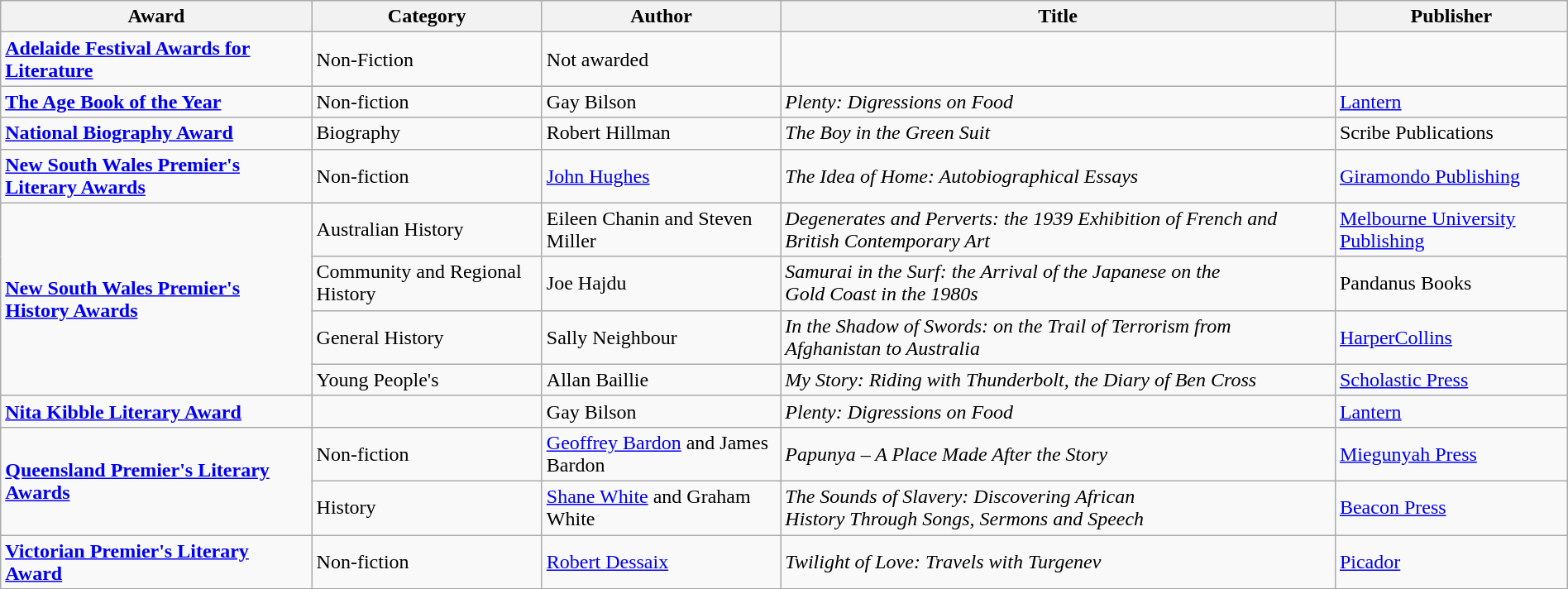<table class="wikitable" width=100%>
<tr>
<th>Award</th>
<th>Category</th>
<th>Author</th>
<th>Title</th>
<th>Publisher</th>
</tr>
<tr>
<td><strong><a href='#'>Adelaide Festival Awards for Literature</a></strong></td>
<td>Non-Fiction</td>
<td>Not awarded</td>
<td></td>
</tr>
<tr>
<td><strong><a href='#'>The Age Book of the Year</a></strong></td>
<td>Non-fiction</td>
<td>Gay Bilson</td>
<td><em>Plenty: Digressions on Food</em></td>
<td><a href='#'>Lantern</a></td>
</tr>
<tr>
<td><strong><a href='#'>National Biography Award</a></strong></td>
<td>Biography</td>
<td>Robert Hillman</td>
<td><em>The Boy in the Green Suit</em></td>
<td>Scribe Publications</td>
</tr>
<tr>
<td><strong><a href='#'>New South Wales Premier's Literary Awards</a></strong></td>
<td>Non-fiction</td>
<td><a href='#'>John Hughes</a></td>
<td><em>The Idea of Home: Autobiographical Essays</em></td>
<td><a href='#'>Giramondo Publishing</a></td>
</tr>
<tr>
<td rowspan=4><strong><a href='#'>New South Wales Premier's History Awards</a></strong></td>
<td>Australian History</td>
<td>Eileen Chanin and Steven Miller</td>
<td><em>Degenerates and Perverts: the 1939 Exhibition of French and British Contemporary Art</em></td>
<td><a href='#'>Melbourne University Publishing</a></td>
</tr>
<tr>
<td>Community and Regional History</td>
<td>Joe Hajdu</td>
<td><em>Samurai in the Surf: the Arrival of the Japanese on the<br>Gold Coast in the 1980s</em></td>
<td>Pandanus Books</td>
</tr>
<tr>
<td>General History</td>
<td>Sally Neighbour</td>
<td><em>In the Shadow of Swords: on the Trail of Terrorism from Afghanistan to Australia</em></td>
<td><a href='#'>HarperCollins</a></td>
</tr>
<tr>
<td>Young People's</td>
<td>Allan Baillie</td>
<td><em>My Story: Riding with Thunderbolt, the Diary of Ben Cross</em></td>
<td><a href='#'>Scholastic Press</a></td>
</tr>
<tr>
<td><strong><a href='#'>Nita Kibble Literary Award</a></strong></td>
<td></td>
<td>Gay Bilson</td>
<td><em>Plenty: Digressions on Food</em></td>
<td><a href='#'>Lantern</a></td>
</tr>
<tr>
<td rowspan=2><strong><a href='#'>Queensland Premier's Literary Awards</a></strong></td>
<td>Non-fiction</td>
<td><a href='#'>Geoffrey Bardon</a> and James Bardon</td>
<td><em>Papunya – A Place Made After the Story</em></td>
<td><a href='#'>Miegunyah Press</a></td>
</tr>
<tr>
<td>History</td>
<td><a href='#'>Shane White</a> and Graham White</td>
<td><em>The Sounds of Slavery: Discovering African<br>History Through Songs, Sermons and Speech</em></td>
<td><a href='#'>Beacon Press</a></td>
</tr>
<tr>
<td><strong><a href='#'>Victorian Premier's Literary Award</a></strong></td>
<td>Non-fiction</td>
<td><a href='#'>Robert Dessaix</a></td>
<td><em>Twilight of Love: Travels with Turgenev</em></td>
<td><a href='#'>Picador</a></td>
</tr>
<tr>
</tr>
</table>
